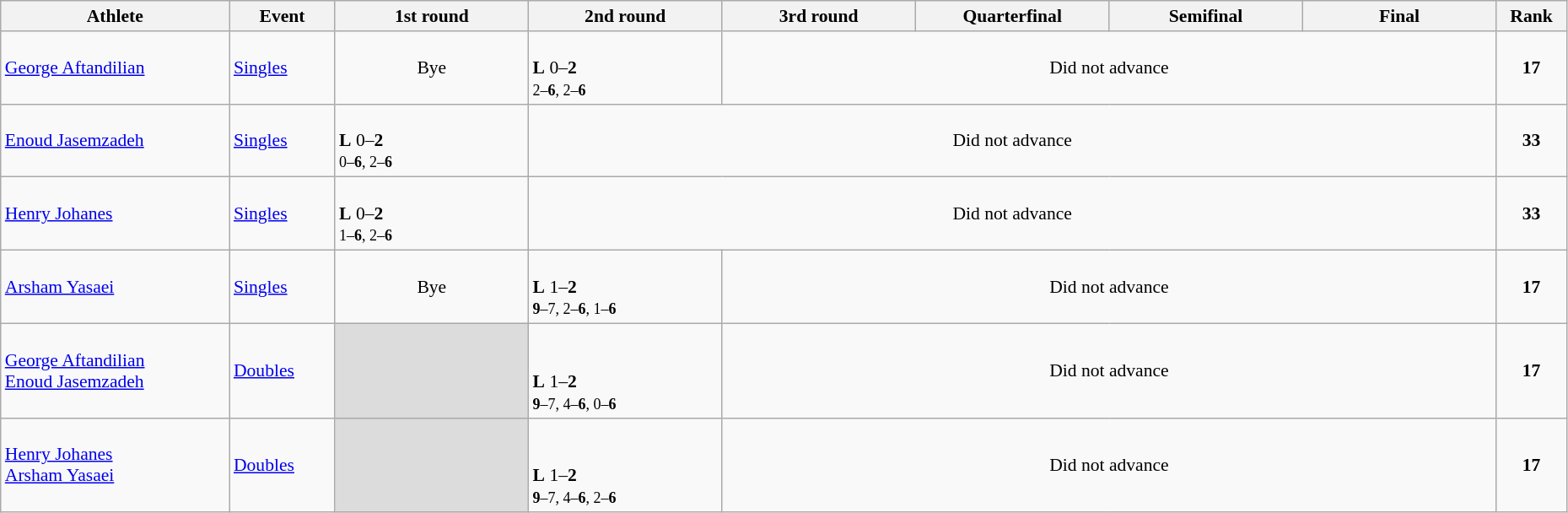<table class="wikitable" width="98%" style="text-align:left; font-size:90%">
<tr>
<th width="13%">Athlete</th>
<th width="6%">Event</th>
<th width="11%">1st round</th>
<th width="11%">2nd round</th>
<th width="11%">3rd round</th>
<th width="11%">Quarterfinal</th>
<th width="11%">Semifinal</th>
<th width="11%">Final</th>
<th width="4%">Rank</th>
</tr>
<tr>
<td><a href='#'>George Aftandilian</a></td>
<td><a href='#'>Singles</a></td>
<td align=center>Bye</td>
<td><br><strong>L</strong> 0–<strong>2</strong><br><small>2–<strong>6</strong>, 2–<strong>6</strong></small></td>
<td colspan=4 align=center>Did not advance</td>
<td align="center"><strong>17</strong></td>
</tr>
<tr>
<td><a href='#'>Enoud Jasemzadeh</a></td>
<td><a href='#'>Singles</a></td>
<td><br><strong>L</strong> 0–<strong>2</strong><br><small>0–<strong>6</strong>, 2–<strong>6</strong></small></td>
<td colspan=5 align=center>Did not advance</td>
<td align="center"><strong>33</strong></td>
</tr>
<tr>
<td><a href='#'>Henry Johanes</a></td>
<td><a href='#'>Singles</a></td>
<td><br><strong>L</strong> 0–<strong>2</strong><br><small>1–<strong>6</strong>, 2–<strong>6</strong></small></td>
<td colspan=5 align=center>Did not advance</td>
<td align="center"><strong>33</strong></td>
</tr>
<tr>
<td><a href='#'>Arsham Yasaei</a></td>
<td><a href='#'>Singles</a></td>
<td align=center>Bye</td>
<td><br><strong>L</strong> 1–<strong>2</strong><br><small><strong>9</strong>–7, 2–<strong>6</strong>, 1–<strong>6</strong></small></td>
<td colspan=4 align=center>Did not advance</td>
<td align="center"><strong>17</strong></td>
</tr>
<tr>
<td><a href='#'>George Aftandilian</a><br><a href='#'>Enoud Jasemzadeh</a></td>
<td><a href='#'>Doubles</a></td>
<td bgcolor=#DCDCDC></td>
<td><br><br><strong>L</strong> 1–<strong>2</strong><br><small><strong>9</strong>–7, 4–<strong>6</strong>, 0–<strong>6</strong></small></td>
<td colspan=4 align=center>Did not advance</td>
<td align="center"><strong>17</strong></td>
</tr>
<tr>
<td><a href='#'>Henry Johanes</a><br><a href='#'>Arsham Yasaei</a></td>
<td><a href='#'>Doubles</a></td>
<td bgcolor=#DCDCDC></td>
<td><br><br><strong>L</strong> 1–<strong>2</strong><br><small><strong>9</strong>–7, 4–<strong>6</strong>, 2–<strong>6</strong></small></td>
<td colspan=4 align=center>Did not advance</td>
<td align="center"><strong>17</strong></td>
</tr>
</table>
